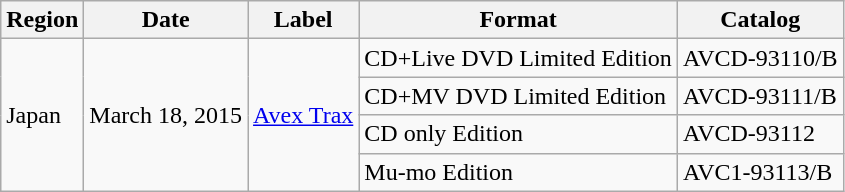<table class="wikitable">
<tr>
<th>Region</th>
<th>Date</th>
<th>Label</th>
<th>Format</th>
<th>Catalog</th>
</tr>
<tr>
<td rowspan="4">Japan</td>
<td rowspan="4">March 18, 2015</td>
<td rowspan="4"><a href='#'>Avex Trax</a></td>
<td>CD+Live DVD Limited Edition</td>
<td>AVCD-93110/B</td>
</tr>
<tr>
<td>CD+MV DVD Limited Edition</td>
<td>AVCD-93111/B</td>
</tr>
<tr>
<td>CD only Edition</td>
<td>AVCD-93112</td>
</tr>
<tr>
<td>Mu-mo Edition</td>
<td>AVC1-93113/B</td>
</tr>
</table>
